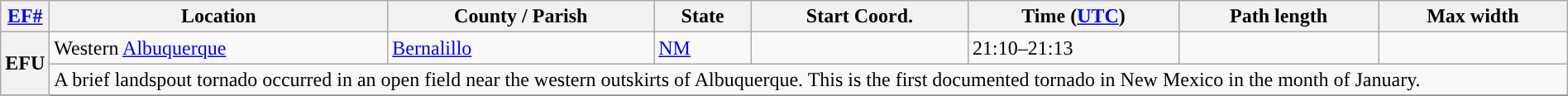<table class="wikitable sortable" style="width:100%;">
<tr>
<th scope="col" width="2%" align="center"><a href='#'>EF#</a></th>
<th scope="col" align="center" class="unsortable">Location</th>
<th scope="col" align="center" class="unsortable">County / Parish</th>
<th scope="col" align="center">State</th>
<th scope="col" align="center">Start Coord.</th>
<th scope="col" align="center">Time (<a href='#'>UTC</a>)</th>
<th scope="col" align="center">Path length</th>
<th scope="col" align="center">Max width</th>
</tr>
<tr>
<th scope="row" rowspan="2" style="background-color:#">EFU</th>
<td>Western <a href='#'>Albuquerque</a></td>
<td><a href='#'>Bernalillo</a></td>
<td><a href='#'>NM</a></td>
<td></td>
<td>21:10–21:13</td>
<td></td>
<td></td>
</tr>
<tr class="expand-child">
<td colspan="8" style=" border-bottom: 1px solid black;">A brief landspout tornado occurred in an open field near the western outskirts of Albuquerque. This is the first documented tornado in New Mexico in the month of January.</td>
</tr>
<tr>
</tr>
</table>
